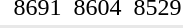<table>
<tr>
<td></td>
<td></td>
<td>8691 </td>
<td></td>
<td>8604 </td>
<td></td>
<td>8529</td>
</tr>
<tr style="background:#e8e8e8;">
<td colspan=7></td>
</tr>
</table>
